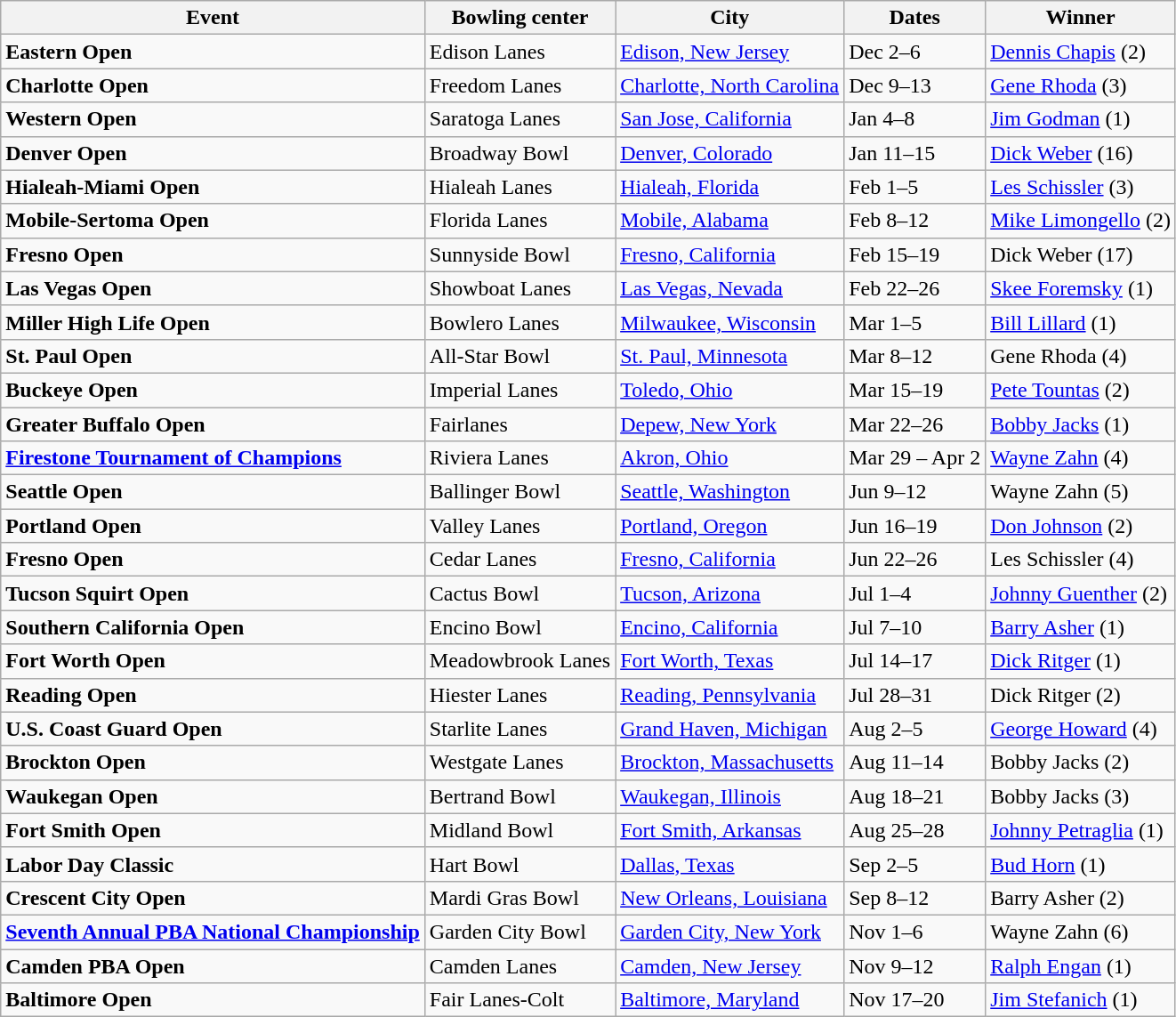<table class="wikitable">
<tr>
<th>Event</th>
<th>Bowling center</th>
<th>City</th>
<th>Dates</th>
<th>Winner</th>
</tr>
<tr>
<td><strong>Eastern Open</strong></td>
<td>Edison Lanes</td>
<td><a href='#'>Edison, New Jersey</a></td>
<td>Dec 2–6</td>
<td><a href='#'>Dennis Chapis</a> (2)</td>
</tr>
<tr>
<td><strong>Charlotte Open</strong></td>
<td>Freedom Lanes</td>
<td><a href='#'>Charlotte, North Carolina</a></td>
<td>Dec 9–13</td>
<td><a href='#'>Gene Rhoda</a> (3)</td>
</tr>
<tr>
<td><strong>Western Open</strong></td>
<td>Saratoga Lanes</td>
<td><a href='#'>San Jose, California</a></td>
<td>Jan 4–8</td>
<td><a href='#'>Jim Godman</a> (1)</td>
</tr>
<tr>
<td><strong>Denver Open</strong></td>
<td>Broadway Bowl</td>
<td><a href='#'>Denver, Colorado</a></td>
<td>Jan 11–15</td>
<td><a href='#'>Dick Weber</a> (16)</td>
</tr>
<tr>
<td><strong>Hialeah-Miami Open</strong></td>
<td>Hialeah Lanes</td>
<td><a href='#'>Hialeah, Florida</a></td>
<td>Feb 1–5</td>
<td><a href='#'>Les Schissler</a> (3)</td>
</tr>
<tr>
<td><strong>Mobile-Sertoma Open</strong></td>
<td>Florida Lanes</td>
<td><a href='#'>Mobile, Alabama</a></td>
<td>Feb 8–12</td>
<td><a href='#'>Mike Limongello</a> (2)</td>
</tr>
<tr>
<td><strong>Fresno Open</strong></td>
<td>Sunnyside Bowl</td>
<td><a href='#'>Fresno, California</a></td>
<td>Feb 15–19</td>
<td>Dick Weber (17)</td>
</tr>
<tr>
<td><strong>Las Vegas Open</strong></td>
<td>Showboat Lanes</td>
<td><a href='#'>Las Vegas, Nevada</a></td>
<td>Feb 22–26</td>
<td><a href='#'>Skee Foremsky</a> (1)</td>
</tr>
<tr>
<td><strong>Miller High Life Open</strong></td>
<td>Bowlero Lanes</td>
<td><a href='#'>Milwaukee, Wisconsin</a></td>
<td>Mar 1–5</td>
<td><a href='#'>Bill Lillard</a> (1)</td>
</tr>
<tr>
<td><strong>St. Paul Open</strong></td>
<td>All-Star Bowl</td>
<td><a href='#'>St. Paul, Minnesota</a></td>
<td>Mar 8–12</td>
<td>Gene Rhoda (4)</td>
</tr>
<tr>
<td><strong>Buckeye Open</strong></td>
<td>Imperial Lanes</td>
<td><a href='#'>Toledo, Ohio</a></td>
<td>Mar 15–19</td>
<td><a href='#'>Pete Tountas</a> (2)</td>
</tr>
<tr>
<td><strong>Greater Buffalo Open</strong></td>
<td>Fairlanes</td>
<td><a href='#'>Depew, New York</a></td>
<td>Mar 22–26</td>
<td><a href='#'>Bobby Jacks</a> (1)</td>
</tr>
<tr>
<td><strong><a href='#'>Firestone Tournament of Champions</a></strong></td>
<td>Riviera Lanes</td>
<td><a href='#'>Akron, Ohio</a></td>
<td>Mar 29 – Apr 2</td>
<td><a href='#'>Wayne Zahn</a> (4)</td>
</tr>
<tr>
<td><strong>Seattle Open</strong></td>
<td>Ballinger Bowl</td>
<td><a href='#'>Seattle, Washington</a></td>
<td>Jun 9–12</td>
<td>Wayne Zahn (5)</td>
</tr>
<tr>
<td><strong>Portland Open</strong></td>
<td>Valley Lanes</td>
<td><a href='#'>Portland, Oregon</a></td>
<td>Jun 16–19</td>
<td><a href='#'>Don Johnson</a> (2)</td>
</tr>
<tr>
<td><strong>Fresno Open</strong></td>
<td>Cedar Lanes</td>
<td><a href='#'>Fresno, California</a></td>
<td>Jun 22–26</td>
<td>Les Schissler (4)</td>
</tr>
<tr>
<td><strong>Tucson Squirt Open</strong></td>
<td>Cactus Bowl</td>
<td><a href='#'>Tucson, Arizona</a></td>
<td>Jul 1–4</td>
<td><a href='#'>Johnny Guenther</a> (2)</td>
</tr>
<tr>
<td><strong>Southern California Open</strong></td>
<td>Encino Bowl</td>
<td><a href='#'>Encino, California</a></td>
<td>Jul 7–10</td>
<td><a href='#'>Barry Asher</a> (1)</td>
</tr>
<tr>
<td><strong>Fort Worth Open</strong></td>
<td>Meadowbrook Lanes</td>
<td><a href='#'>Fort Worth, Texas</a></td>
<td>Jul 14–17</td>
<td><a href='#'>Dick Ritger</a> (1)</td>
</tr>
<tr>
<td><strong>Reading Open</strong></td>
<td>Hiester Lanes</td>
<td><a href='#'>Reading, Pennsylvania</a></td>
<td>Jul 28–31</td>
<td>Dick Ritger (2)</td>
</tr>
<tr>
<td><strong>U.S. Coast Guard Open</strong></td>
<td>Starlite Lanes</td>
<td><a href='#'>Grand Haven, Michigan</a></td>
<td>Aug 2–5</td>
<td><a href='#'>George Howard</a> (4)</td>
</tr>
<tr>
<td><strong>Brockton Open</strong></td>
<td>Westgate Lanes</td>
<td><a href='#'>Brockton, Massachusetts</a></td>
<td>Aug 11–14</td>
<td>Bobby Jacks (2)</td>
</tr>
<tr>
<td><strong>Waukegan Open</strong></td>
<td>Bertrand Bowl</td>
<td><a href='#'>Waukegan, Illinois</a></td>
<td>Aug 18–21</td>
<td>Bobby Jacks (3)</td>
</tr>
<tr>
<td><strong>Fort Smith Open</strong></td>
<td>Midland Bowl</td>
<td><a href='#'>Fort Smith, Arkansas</a></td>
<td>Aug 25–28</td>
<td><a href='#'>Johnny Petraglia</a> (1)</td>
</tr>
<tr>
<td><strong>Labor Day Classic</strong></td>
<td>Hart Bowl</td>
<td><a href='#'>Dallas, Texas</a></td>
<td>Sep 2–5</td>
<td><a href='#'>Bud Horn</a> (1)</td>
</tr>
<tr>
<td><strong>Crescent City Open</strong></td>
<td>Mardi Gras Bowl</td>
<td><a href='#'>New Orleans, Louisiana</a></td>
<td>Sep 8–12</td>
<td>Barry Asher (2)</td>
</tr>
<tr>
<td><strong><a href='#'>Seventh Annual PBA National Championship</a></strong></td>
<td>Garden City Bowl</td>
<td><a href='#'>Garden City, New York</a></td>
<td>Nov 1–6</td>
<td>Wayne Zahn (6)</td>
</tr>
<tr>
<td><strong>Camden PBA Open</strong></td>
<td>Camden Lanes</td>
<td><a href='#'>Camden, New Jersey</a></td>
<td>Nov 9–12</td>
<td><a href='#'>Ralph Engan</a> (1)</td>
</tr>
<tr>
<td><strong>Baltimore Open</strong></td>
<td>Fair Lanes-Colt</td>
<td><a href='#'>Baltimore, Maryland</a></td>
<td>Nov 17–20</td>
<td><a href='#'>Jim Stefanich</a> (1)</td>
</tr>
</table>
